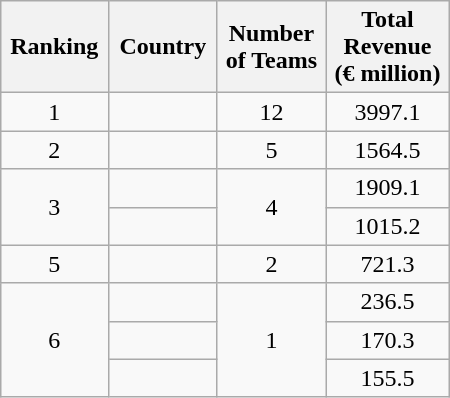<table class="wikitable" style="text-align:center; margin-left:1em; float:right;">
<tr>
<th style="width:65px;">Ranking</th>
<th style="width:65px;">Country</th>
<th style="width:65px;">Number of Teams</th>
<th style="width:75px;">Total Revenue<br>(€ million)</th>
</tr>
<tr>
<td>1</td>
<td></td>
<td>12</td>
<td>3997.1</td>
</tr>
<tr>
<td>2</td>
<td></td>
<td>5</td>
<td>1564.5</td>
</tr>
<tr>
<td rowspan="2" style="text-align: center;">3</td>
<td></td>
<td rowspan="2" style="text-align: center;">4</td>
<td>1909.1</td>
</tr>
<tr>
<td></td>
<td>1015.2</td>
</tr>
<tr>
<td>5</td>
<td></td>
<td>2</td>
<td>721.3</td>
</tr>
<tr>
<td rowspan="3" style="text-align: center;">6</td>
<td></td>
<td rowspan="3" style="text-align: center;">1</td>
<td>236.5</td>
</tr>
<tr>
<td></td>
<td>170.3</td>
</tr>
<tr>
<td></td>
<td>155.5</td>
</tr>
</table>
